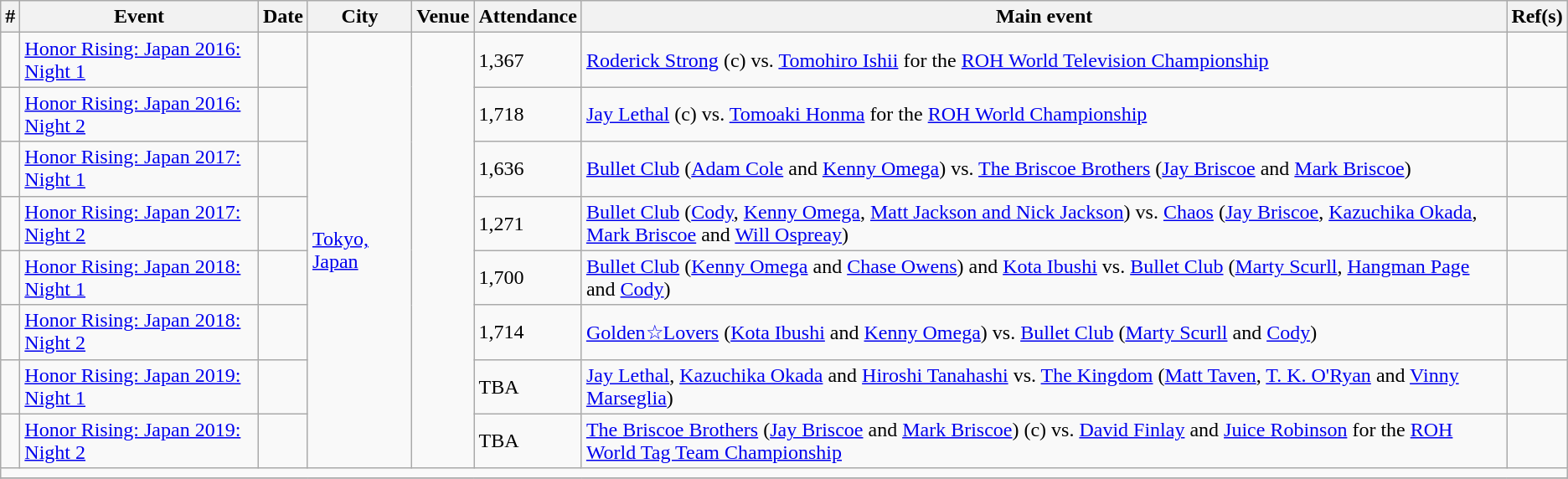<table class="wikitable sortable" align="center">
<tr>
<th>#</th>
<th>Event</th>
<th>Date</th>
<th>City</th>
<th>Venue</th>
<th>Attendance</th>
<th>Main event</th>
<th>Ref(s)</th>
</tr>
<tr>
<td></td>
<td><a href='#'>Honor Rising: Japan 2016: Night 1</a></td>
<td></td>
<td rowspan="8"><a href='#'>Tokyo, Japan</a></td>
<td rowspan="8"></td>
<td>1,367</td>
<td align="left"><a href='#'>Roderick Strong</a> (c) vs. <a href='#'>Tomohiro Ishii</a> for the <a href='#'>ROH World Television Championship</a></td>
<td></td>
</tr>
<tr>
<td></td>
<td><a href='#'>Honor Rising: Japan 2016: Night 2</a></td>
<td></td>
<td>1,718</td>
<td align="left"><a href='#'>Jay Lethal</a> (c) vs. <a href='#'>Tomoaki Honma</a> for the <a href='#'>ROH World Championship</a></td>
<td></td>
</tr>
<tr>
<td></td>
<td><a href='#'>Honor Rising: Japan 2017: Night 1</a></td>
<td></td>
<td>1,636</td>
<td align="left"><a href='#'>Bullet Club</a> (<a href='#'>Adam Cole</a> and <a href='#'>Kenny Omega</a>) vs. <a href='#'>The Briscoe Brothers</a> (<a href='#'>Jay Briscoe</a> and <a href='#'>Mark Briscoe</a>)</td>
<td></td>
</tr>
<tr>
<td></td>
<td><a href='#'>Honor Rising: Japan 2017: Night 2</a></td>
<td></td>
<td>1,271</td>
<td align="left"><a href='#'>Bullet Club</a> (<a href='#'>Cody</a>, <a href='#'>Kenny Omega</a>, <a href='#'>Matt Jackson and Nick Jackson</a>) vs. <a href='#'>Chaos</a> (<a href='#'>Jay Briscoe</a>, <a href='#'>Kazuchika Okada</a>, <a href='#'>Mark Briscoe</a> and <a href='#'>Will Ospreay</a>)</td>
<td></td>
</tr>
<tr>
<td></td>
<td><a href='#'>Honor Rising: Japan 2018: Night 1</a></td>
<td></td>
<td>1,700</td>
<td align="left"><a href='#'>Bullet Club</a> (<a href='#'>Kenny Omega</a> and <a href='#'>Chase Owens</a>) and <a href='#'>Kota Ibushi</a> vs. <a href='#'>Bullet Club</a> (<a href='#'>Marty Scurll</a>, <a href='#'>Hangman Page</a> and <a href='#'>Cody</a>)</td>
<td></td>
</tr>
<tr>
<td></td>
<td><a href='#'>Honor Rising: Japan 2018: Night 2</a></td>
<td></td>
<td>1,714</td>
<td align="left"><a href='#'>Golden☆Lovers</a> (<a href='#'>Kota Ibushi</a> and <a href='#'>Kenny Omega</a>) vs. <a href='#'>Bullet Club</a> (<a href='#'>Marty Scurll</a> and <a href='#'>Cody</a>)</td>
<td></td>
</tr>
<tr>
<td></td>
<td><a href='#'>Honor Rising: Japan 2019: Night 1</a></td>
<td></td>
<td>TBA</td>
<td><a href='#'>Jay Lethal</a>, <a href='#'>Kazuchika Okada</a> and <a href='#'>Hiroshi Tanahashi</a> vs. <a href='#'>The Kingdom</a> (<a href='#'>Matt Taven</a>, <a href='#'>T. K. O'Ryan</a> and <a href='#'>Vinny Marseglia</a>)</td>
<td></td>
</tr>
<tr>
<td></td>
<td><a href='#'>Honor Rising: Japan 2019: Night 2</a></td>
<td></td>
<td>TBA</td>
<td><a href='#'>The Briscoe Brothers</a> (<a href='#'>Jay Briscoe</a> and <a href='#'>Mark Briscoe</a>) (c) vs. <a href='#'>David Finlay</a> and <a href='#'>Juice Robinson</a> for the <a href='#'>ROH World Tag Team Championship</a></td>
<td></td>
</tr>
<tr>
<td colspan="8"></td>
</tr>
<tr>
</tr>
</table>
